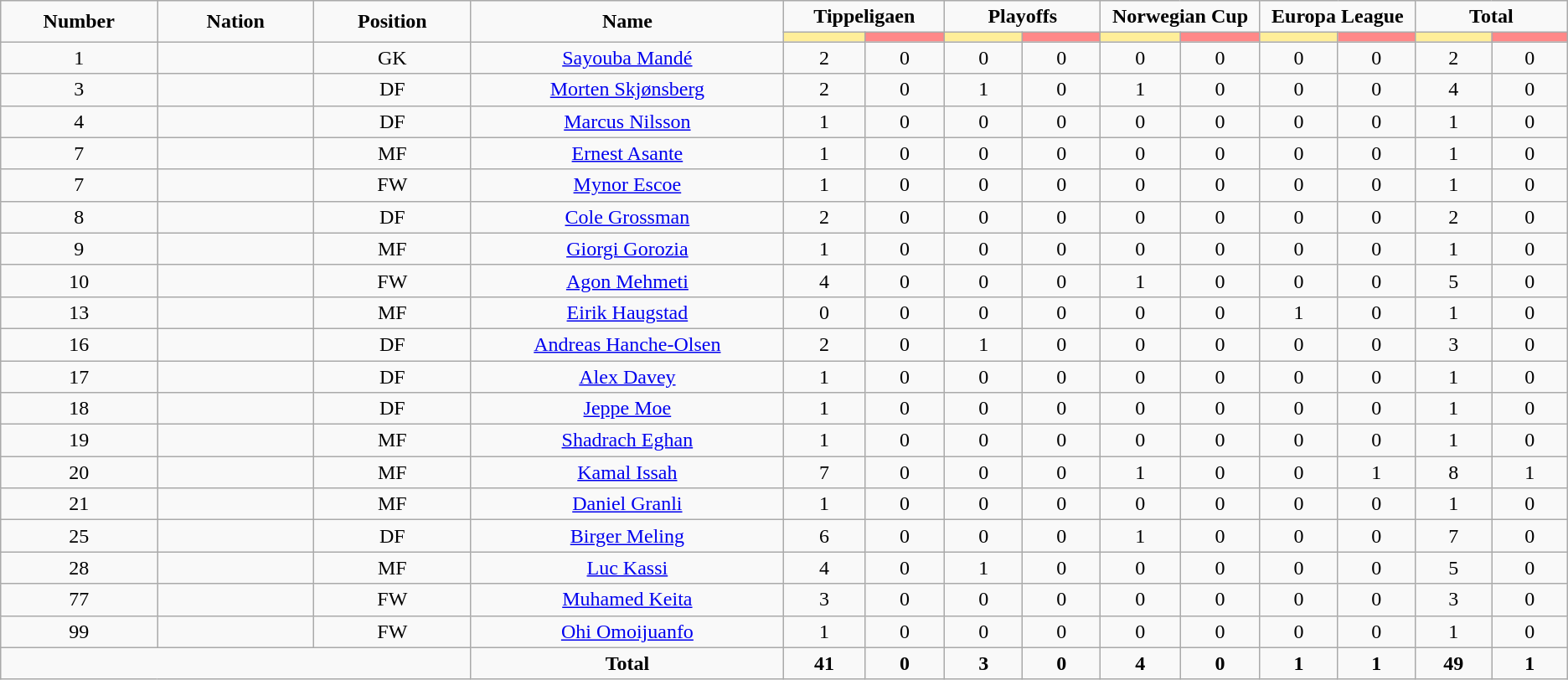<table class="wikitable" style="font-size: 100%; text-align: center;">
<tr>
<td rowspan="2" width="10%" align="center"><strong>Number</strong></td>
<td rowspan="2" width="10%" align="center"><strong>Nation</strong></td>
<td rowspan="2" width="10%" align="center"><strong>Position</strong></td>
<td rowspan="2" width="20%" align="center"><strong>Name</strong></td>
<td colspan="2" align="center"><strong>Tippeligaen</strong></td>
<td colspan="2" align="center"><strong>Playoffs</strong></td>
<td colspan="2" align="center"><strong>Norwegian Cup</strong></td>
<td colspan="2" align="center"><strong>Europa League</strong></td>
<td colspan="2" align="center"><strong>Total</strong></td>
</tr>
<tr>
<th width=60 style="background: #FFEE99"></th>
<th width=60 style="background: #FF8888"></th>
<th width=60 style="background: #FFEE99"></th>
<th width=60 style="background: #FF8888"></th>
<th width=60 style="background: #FFEE99"></th>
<th width=60 style="background: #FF8888"></th>
<th width=60 style="background: #FFEE99"></th>
<th width=60 style="background: #FF8888"></th>
<th width=60 style="background: #FFEE99"></th>
<th width=60 style="background: #FF8888"></th>
</tr>
<tr>
<td>1</td>
<td></td>
<td>GK</td>
<td><a href='#'>Sayouba Mandé</a></td>
<td>2</td>
<td>0</td>
<td>0</td>
<td>0</td>
<td>0</td>
<td>0</td>
<td>0</td>
<td>0</td>
<td>2</td>
<td>0</td>
</tr>
<tr>
<td>3</td>
<td></td>
<td>DF</td>
<td><a href='#'>Morten Skjønsberg</a></td>
<td>2</td>
<td>0</td>
<td>1</td>
<td>0</td>
<td>1</td>
<td>0</td>
<td>0</td>
<td>0</td>
<td>4</td>
<td>0</td>
</tr>
<tr>
<td>4</td>
<td></td>
<td>DF</td>
<td><a href='#'>Marcus Nilsson</a></td>
<td>1</td>
<td>0</td>
<td>0</td>
<td>0</td>
<td>0</td>
<td>0</td>
<td>0</td>
<td>0</td>
<td>1</td>
<td>0</td>
</tr>
<tr>
<td>7</td>
<td></td>
<td>MF</td>
<td><a href='#'>Ernest Asante</a></td>
<td>1</td>
<td>0</td>
<td>0</td>
<td>0</td>
<td>0</td>
<td>0</td>
<td>0</td>
<td>0</td>
<td>1</td>
<td>0</td>
</tr>
<tr>
<td>7</td>
<td></td>
<td>FW</td>
<td><a href='#'>Mynor Escoe</a></td>
<td>1</td>
<td>0</td>
<td>0</td>
<td>0</td>
<td>0</td>
<td>0</td>
<td>0</td>
<td>0</td>
<td>1</td>
<td>0</td>
</tr>
<tr>
<td>8</td>
<td></td>
<td>DF</td>
<td><a href='#'>Cole Grossman</a></td>
<td>2</td>
<td>0</td>
<td>0</td>
<td>0</td>
<td>0</td>
<td>0</td>
<td>0</td>
<td>0</td>
<td>2</td>
<td>0</td>
</tr>
<tr>
<td>9</td>
<td></td>
<td>MF</td>
<td><a href='#'>Giorgi Gorozia</a></td>
<td>1</td>
<td>0</td>
<td>0</td>
<td>0</td>
<td>0</td>
<td>0</td>
<td>0</td>
<td>0</td>
<td>1</td>
<td>0</td>
</tr>
<tr>
<td>10</td>
<td></td>
<td>FW</td>
<td><a href='#'>Agon Mehmeti</a></td>
<td>4</td>
<td>0</td>
<td>0</td>
<td>0</td>
<td>1</td>
<td>0</td>
<td>0</td>
<td>0</td>
<td>5</td>
<td>0</td>
</tr>
<tr>
<td>13</td>
<td></td>
<td>MF</td>
<td><a href='#'>Eirik Haugstad</a></td>
<td>0</td>
<td>0</td>
<td>0</td>
<td>0</td>
<td>0</td>
<td>0</td>
<td>1</td>
<td>0</td>
<td>1</td>
<td>0</td>
</tr>
<tr>
<td>16</td>
<td></td>
<td>DF</td>
<td><a href='#'>Andreas Hanche-Olsen</a></td>
<td>2</td>
<td>0</td>
<td>1</td>
<td>0</td>
<td>0</td>
<td>0</td>
<td>0</td>
<td>0</td>
<td>3</td>
<td>0</td>
</tr>
<tr>
<td>17</td>
<td></td>
<td>DF</td>
<td><a href='#'>Alex Davey</a></td>
<td>1</td>
<td>0</td>
<td>0</td>
<td>0</td>
<td>0</td>
<td>0</td>
<td>0</td>
<td>0</td>
<td>1</td>
<td>0</td>
</tr>
<tr>
<td>18</td>
<td></td>
<td>DF</td>
<td><a href='#'>Jeppe Moe</a></td>
<td>1</td>
<td>0</td>
<td>0</td>
<td>0</td>
<td>0</td>
<td>0</td>
<td>0</td>
<td>0</td>
<td>1</td>
<td>0</td>
</tr>
<tr>
<td>19</td>
<td></td>
<td>MF</td>
<td><a href='#'>Shadrach Eghan</a></td>
<td>1</td>
<td>0</td>
<td>0</td>
<td>0</td>
<td>0</td>
<td>0</td>
<td>0</td>
<td>0</td>
<td>1</td>
<td>0</td>
</tr>
<tr>
<td>20</td>
<td></td>
<td>MF</td>
<td><a href='#'>Kamal Issah</a></td>
<td>7</td>
<td>0</td>
<td>0</td>
<td>0</td>
<td>1</td>
<td>0</td>
<td>0</td>
<td>1</td>
<td>8</td>
<td>1</td>
</tr>
<tr>
<td>21</td>
<td></td>
<td>MF</td>
<td><a href='#'>Daniel Granli</a></td>
<td>1</td>
<td>0</td>
<td>0</td>
<td>0</td>
<td>0</td>
<td>0</td>
<td>0</td>
<td>0</td>
<td>1</td>
<td>0</td>
</tr>
<tr>
<td>25</td>
<td></td>
<td>DF</td>
<td><a href='#'>Birger Meling</a></td>
<td>6</td>
<td>0</td>
<td>0</td>
<td>0</td>
<td>1</td>
<td>0</td>
<td>0</td>
<td>0</td>
<td>7</td>
<td>0</td>
</tr>
<tr>
<td>28</td>
<td></td>
<td>MF</td>
<td><a href='#'>Luc Kassi</a></td>
<td>4</td>
<td>0</td>
<td>1</td>
<td>0</td>
<td>0</td>
<td>0</td>
<td>0</td>
<td>0</td>
<td>5</td>
<td>0</td>
</tr>
<tr>
<td>77</td>
<td></td>
<td>FW</td>
<td><a href='#'>Muhamed Keita</a></td>
<td>3</td>
<td>0</td>
<td>0</td>
<td>0</td>
<td>0</td>
<td>0</td>
<td>0</td>
<td>0</td>
<td>3</td>
<td>0</td>
</tr>
<tr>
<td>99</td>
<td></td>
<td>FW</td>
<td><a href='#'>Ohi Omoijuanfo</a></td>
<td>1</td>
<td>0</td>
<td>0</td>
<td>0</td>
<td>0</td>
<td>0</td>
<td>0</td>
<td>0</td>
<td>1</td>
<td>0</td>
</tr>
<tr>
<td colspan="3"></td>
<td><strong>Total</strong></td>
<td><strong>41</strong></td>
<td><strong>0</strong></td>
<td><strong>3</strong></td>
<td><strong>0</strong></td>
<td><strong>4</strong></td>
<td><strong>0</strong></td>
<td><strong>1</strong></td>
<td><strong>1</strong></td>
<td><strong>49</strong></td>
<td><strong>1</strong></td>
</tr>
</table>
